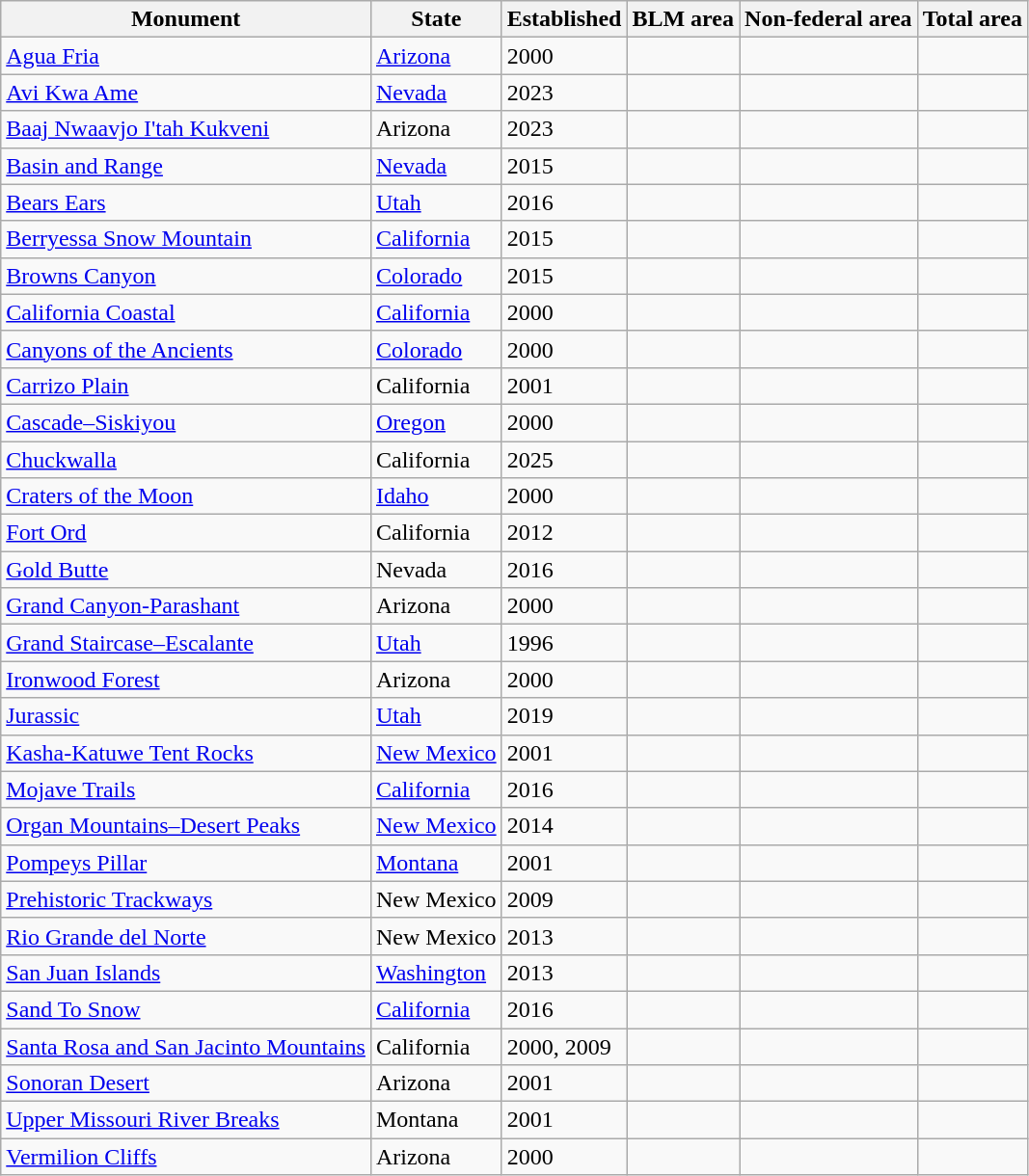<table class="wikitable sortable" >
<tr>
<th>Monument</th>
<th>State</th>
<th>Established</th>
<th>BLM area</th>
<th>Non-federal area</th>
<th>Total area</th>
</tr>
<tr ->
<td><a href='#'>Agua Fria</a></td>
<td><a href='#'>Arizona</a></td>
<td>2000</td>
<td></td>
<td></td>
<td></td>
</tr>
<tr>
<td><a href='#'>Avi Kwa Ame</a></td>
<td><a href='#'>Nevada</a></td>
<td>2023</td>
<td></td>
<td></td>
<td></td>
</tr>
<tr>
<td><a href='#'>Baaj Nwaavjo I'tah Kukveni</a></td>
<td>Arizona</td>
<td>2023</td>
<td></td>
<td></td>
<td></td>
</tr>
<tr ->
<td><a href='#'>Basin and Range</a></td>
<td><a href='#'>Nevada</a></td>
<td>2015</td>
<td></td>
<td></td>
<td></td>
</tr>
<tr>
<td><a href='#'>Bears Ears</a></td>
<td><a href='#'>Utah</a></td>
<td>2016</td>
<td></td>
<td></td>
<td></td>
</tr>
<tr ->
<td><a href='#'>Berryessa Snow Mountain</a></td>
<td><a href='#'>California</a></td>
<td>2015</td>
<td></td>
<td></td>
<td></td>
</tr>
<tr ->
<td><a href='#'>Browns Canyon</a></td>
<td><a href='#'>Colorado</a></td>
<td>2015</td>
<td></td>
<td></td>
<td></td>
</tr>
<tr ->
<td><a href='#'>California Coastal</a></td>
<td><a href='#'>California</a></td>
<td>2000</td>
<td></td>
<td></td>
<td></td>
</tr>
<tr ->
<td><a href='#'>Canyons of the Ancients</a></td>
<td><a href='#'>Colorado</a></td>
<td>2000</td>
<td></td>
<td></td>
<td></td>
</tr>
<tr ->
<td><a href='#'>Carrizo Plain</a></td>
<td>California</td>
<td>2001</td>
<td></td>
<td></td>
<td></td>
</tr>
<tr ->
<td><a href='#'>Cascade–Siskiyou</a></td>
<td><a href='#'>Oregon</a></td>
<td>2000</td>
<td></td>
<td></td>
<td></td>
</tr>
<tr>
<td><a href='#'>Chuckwalla</a></td>
<td>California</td>
<td>2025</td>
<td></td>
<td></td>
<td></td>
</tr>
<tr ->
<td><a href='#'>Craters of the Moon</a></td>
<td><a href='#'>Idaho</a></td>
<td>2000</td>
<td></td>
<td></td>
<td></td>
</tr>
<tr ->
<td><a href='#'>Fort Ord</a></td>
<td>California</td>
<td>2012</td>
<td></td>
<td></td>
<td></td>
</tr>
<tr>
<td><a href='#'>Gold Butte</a></td>
<td>Nevada</td>
<td>2016</td>
<td></td>
<td></td>
<td></td>
</tr>
<tr ->
<td><a href='#'>Grand Canyon-Parashant</a></td>
<td>Arizona</td>
<td>2000</td>
<td></td>
<td></td>
<td></td>
</tr>
<tr ->
<td><a href='#'>Grand Staircase–Escalante</a></td>
<td><a href='#'>Utah</a></td>
<td>1996</td>
<td></td>
<td></td>
<td></td>
</tr>
<tr ->
<td><a href='#'>Ironwood Forest</a></td>
<td>Arizona</td>
<td>2000</td>
<td></td>
<td></td>
<td></td>
</tr>
<tr>
<td><a href='#'>Jurassic</a></td>
<td><a href='#'>Utah</a></td>
<td>2019</td>
<td></td>
<td></td>
<td></td>
</tr>
<tr ->
<td><a href='#'>Kasha-Katuwe Tent Rocks</a></td>
<td><a href='#'>New Mexico</a></td>
<td>2001</td>
<td></td>
<td></td>
<td></td>
</tr>
<tr ->
<td><a href='#'>Mojave Trails</a></td>
<td><a href='#'>California</a></td>
<td>2016</td>
<td></td>
<td></td>
<td></td>
</tr>
<tr ->
<td><a href='#'>Organ Mountains–Desert Peaks</a></td>
<td><a href='#'>New Mexico</a></td>
<td>2014</td>
<td></td>
<td></td>
<td></td>
</tr>
<tr ->
<td><a href='#'>Pompeys Pillar</a></td>
<td><a href='#'>Montana</a></td>
<td>2001</td>
<td></td>
<td></td>
<td></td>
</tr>
<tr ->
<td><a href='#'>Prehistoric Trackways</a></td>
<td>New Mexico</td>
<td>2009</td>
<td></td>
<td></td>
<td></td>
</tr>
<tr ->
<td><a href='#'>Rio Grande del Norte</a></td>
<td>New Mexico</td>
<td>2013</td>
<td></td>
<td></td>
<td></td>
</tr>
<tr ->
<td><a href='#'>San Juan Islands</a></td>
<td><a href='#'>Washington</a></td>
<td>2013</td>
<td></td>
<td></td>
<td></td>
</tr>
<tr ->
<td><a href='#'>Sand To Snow</a></td>
<td><a href='#'>California</a></td>
<td>2016</td>
<td></td>
<td></td>
<td></td>
</tr>
<tr ->
<td><a href='#'>Santa Rosa and San Jacinto Mountains</a></td>
<td>California</td>
<td>2000, 2009</td>
<td></td>
<td></td>
<td></td>
</tr>
<tr ->
<td><a href='#'>Sonoran Desert</a></td>
<td>Arizona</td>
<td>2001</td>
<td></td>
<td></td>
<td></td>
</tr>
<tr ->
<td><a href='#'>Upper Missouri River Breaks</a></td>
<td>Montana</td>
<td>2001</td>
<td></td>
<td></td>
<td></td>
</tr>
<tr ->
<td><a href='#'>Vermilion Cliffs</a></td>
<td>Arizona</td>
<td>2000</td>
<td></td>
<td></td>
<td></td>
</tr>
</table>
